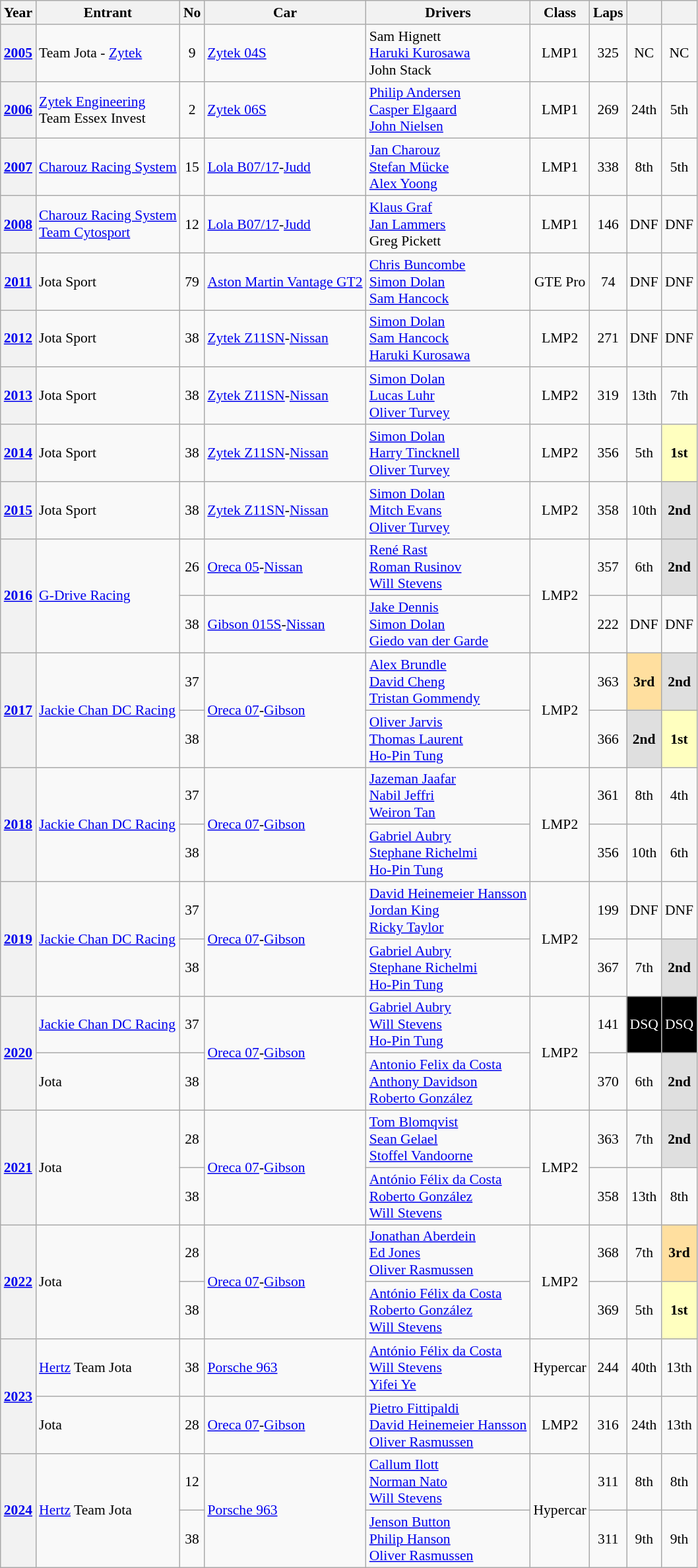<table class="wikitable" style="font-size:90%">
<tr>
<th>Year</th>
<th>Entrant</th>
<th>No</th>
<th>Car</th>
<th>Drivers</th>
<th>Class</th>
<th>Laps</th>
<th></th>
<th></th>
</tr>
<tr align="center">
<th><a href='#'>2005</a></th>
<td align="left"> Team Jota - <a href='#'>Zytek</a></td>
<td>9</td>
<td align="left"><a href='#'>Zytek 04S</a></td>
<td align="left"> Sam Hignett<br> <a href='#'>Haruki Kurosawa</a><br> John Stack</td>
<td>LMP1</td>
<td>325</td>
<td>NC</td>
<td>NC</td>
</tr>
<tr align="center">
<th><a href='#'>2006</a></th>
<td align="left"> <a href='#'>Zytek Engineering</a><br> Team Essex Invest</td>
<td>2</td>
<td align="left"><a href='#'>Zytek 06S</a></td>
<td align="left"> <a href='#'>Philip Andersen</a><br> <a href='#'>Casper Elgaard</a><br> <a href='#'>John Nielsen</a></td>
<td>LMP1</td>
<td>269</td>
<td>24th</td>
<td>5th</td>
</tr>
<tr align="center">
<th><a href='#'>2007</a></th>
<td align="left"> <a href='#'>Charouz Racing System</a></td>
<td>15</td>
<td align="left"><a href='#'>Lola B07/17</a>-<a href='#'>Judd</a></td>
<td align="left"> <a href='#'>Jan Charouz</a><br> <a href='#'>Stefan Mücke</a><br> <a href='#'>Alex Yoong</a></td>
<td>LMP1</td>
<td>338</td>
<td>8th</td>
<td>5th</td>
</tr>
<tr align="center">
<th><a href='#'>2008</a></th>
<td align="left"> <a href='#'>Charouz Racing System</a><br> <a href='#'>Team Cytosport</a></td>
<td>12</td>
<td align="left"><a href='#'>Lola B07/17</a>-<a href='#'>Judd</a></td>
<td align="left"> <a href='#'>Klaus Graf</a><br> <a href='#'>Jan Lammers</a><br> Greg Pickett</td>
<td>LMP1</td>
<td>146</td>
<td>DNF</td>
<td>DNF</td>
</tr>
<tr align="center">
<th><a href='#'>2011</a></th>
<td align="left"> Jota Sport</td>
<td>79</td>
<td align="left"><a href='#'>Aston Martin Vantage GT2</a></td>
<td align="left"> <a href='#'>Chris Buncombe</a><br> <a href='#'>Simon Dolan</a><br> <a href='#'>Sam Hancock</a></td>
<td>GTE Pro</td>
<td>74</td>
<td>DNF</td>
<td>DNF</td>
</tr>
<tr align="center">
<th><a href='#'>2012</a></th>
<td align="left"> Jota Sport</td>
<td>38</td>
<td align="left"><a href='#'>Zytek Z11SN</a>-<a href='#'>Nissan</a></td>
<td align="left"> <a href='#'>Simon Dolan</a><br> <a href='#'>Sam Hancock</a><br> <a href='#'>Haruki Kurosawa</a></td>
<td>LMP2</td>
<td>271</td>
<td>DNF</td>
<td>DNF</td>
</tr>
<tr align="center">
<th><a href='#'>2013</a></th>
<td align="left"> Jota Sport</td>
<td>38</td>
<td align="left"><a href='#'>Zytek Z11SN</a>-<a href='#'>Nissan</a></td>
<td align="left"> <a href='#'>Simon Dolan</a><br> <a href='#'>Lucas Luhr</a><br> <a href='#'>Oliver Turvey</a></td>
<td>LMP2</td>
<td>319</td>
<td>13th</td>
<td>7th</td>
</tr>
<tr align="center">
<th><a href='#'>2014</a></th>
<td align="left"> Jota Sport</td>
<td>38</td>
<td align="left"><a href='#'>Zytek Z11SN</a>-<a href='#'>Nissan</a></td>
<td align="left"> <a href='#'>Simon Dolan</a><br> <a href='#'>Harry Tincknell</a><br> <a href='#'>Oliver Turvey</a></td>
<td>LMP2</td>
<td>356</td>
<td>5th</td>
<td style="background:#FFFFBF;"><strong>1st</strong></td>
</tr>
<tr align="center">
<th><a href='#'>2015</a></th>
<td align="left"> Jota Sport</td>
<td>38</td>
<td align="left"><a href='#'>Zytek Z11SN</a>-<a href='#'>Nissan</a></td>
<td align="left"> <a href='#'>Simon Dolan</a><br> <a href='#'>Mitch Evans</a><br> <a href='#'>Oliver Turvey</a></td>
<td>LMP2</td>
<td>358</td>
<td>10th</td>
<td style="background:#DFDFDF;"><strong>2nd</strong></td>
</tr>
<tr align="center">
<th rowspan="2"><a href='#'>2016</a></th>
<td rowspan="2" align="left"> <a href='#'>G-Drive Racing</a></td>
<td>26</td>
<td align="left"><a href='#'>Oreca 05</a>-<a href='#'>Nissan</a></td>
<td align="left"> <a href='#'>René Rast</a><br> <a href='#'>Roman Rusinov</a><br> <a href='#'>Will Stevens</a></td>
<td rowspan="2">LMP2</td>
<td>357</td>
<td>6th</td>
<td style="background:#DFDFDF;"><strong>2nd</strong></td>
</tr>
<tr align="center">
<td>38</td>
<td align="left"><a href='#'>Gibson 015S</a>-<a href='#'>Nissan</a></td>
<td align="left"> <a href='#'>Jake Dennis</a><br> <a href='#'>Simon Dolan</a><br> <a href='#'>Giedo van der Garde</a></td>
<td>222</td>
<td>DNF</td>
<td>DNF</td>
</tr>
<tr align="center">
<th rowspan="2"><a href='#'>2017</a></th>
<td rowspan="2" align="left"> <a href='#'>Jackie Chan DC Racing</a></td>
<td>37</td>
<td rowspan="2" align="left"><a href='#'>Oreca 07</a>-<a href='#'>Gibson</a></td>
<td align="left"> <a href='#'>Alex Brundle</a><br> <a href='#'>David Cheng</a><br> <a href='#'>Tristan Gommendy</a></td>
<td rowspan="2">LMP2</td>
<td>363</td>
<td style="background:#FFDF9F;"><strong>3rd</strong></td>
<td style="background:#DFDFDF;"><strong>2nd</strong></td>
</tr>
<tr align="center">
<td>38</td>
<td align="left"> <a href='#'>Oliver Jarvis</a><br> <a href='#'>Thomas Laurent</a><br> <a href='#'>Ho-Pin Tung</a></td>
<td>366</td>
<td style="background:#DFDFDF;"><strong>2nd</strong></td>
<td style="background:#FFFFBF;"><strong>1st</strong></td>
</tr>
<tr align="center">
<th rowspan="2"><a href='#'>2018</a></th>
<td rowspan="2" align="left"> <a href='#'>Jackie Chan DC Racing</a></td>
<td>37</td>
<td rowspan="2" align="left"><a href='#'>Oreca 07</a>-<a href='#'>Gibson</a></td>
<td align="left"> <a href='#'>Jazeman Jaafar</a><br> <a href='#'>Nabil Jeffri</a><br> <a href='#'>Weiron Tan</a></td>
<td rowspan="2">LMP2</td>
<td>361</td>
<td>8th</td>
<td>4th</td>
</tr>
<tr align="center">
<td>38</td>
<td align="left"> <a href='#'>Gabriel Aubry</a><br> <a href='#'>Stephane Richelmi</a><br> <a href='#'>Ho-Pin Tung</a></td>
<td>356</td>
<td>10th</td>
<td>6th</td>
</tr>
<tr align="center">
<th rowspan="2"><a href='#'>2019</a></th>
<td rowspan="2" align="left"> <a href='#'>Jackie Chan DC Racing</a></td>
<td>37</td>
<td rowspan="2" align="left"><a href='#'>Oreca 07</a>-<a href='#'>Gibson</a></td>
<td align="left"> <a href='#'>David Heinemeier Hansson</a><br> <a href='#'>Jordan King</a><br> <a href='#'>Ricky Taylor</a></td>
<td rowspan="2">LMP2</td>
<td>199</td>
<td>DNF</td>
<td>DNF</td>
</tr>
<tr align="center">
<td>38</td>
<td align="left"> <a href='#'>Gabriel Aubry</a><br> <a href='#'>Stephane Richelmi</a><br> <a href='#'>Ho-Pin Tung</a></td>
<td>367</td>
<td>7th</td>
<td style="background:#DFDFDF;"><strong>2nd</strong></td>
</tr>
<tr align="center">
<th rowspan="2"><a href='#'>2020</a></th>
<td align="left"> <a href='#'>Jackie Chan DC Racing</a></td>
<td>37</td>
<td rowspan="2" align="left"><a href='#'>Oreca 07</a>-<a href='#'>Gibson</a></td>
<td align="left"> <a href='#'>Gabriel Aubry</a><br> <a href='#'>Will Stevens</a><br> <a href='#'>Ho-Pin Tung</a></td>
<td rowspan="2">LMP2</td>
<td>141</td>
<td style="background:#000000; color:white">DSQ</td>
<td style="background:#000000; color:white">DSQ</td>
</tr>
<tr align="center">
<td align="left"> Jota</td>
<td>38</td>
<td align="left"> <a href='#'>Antonio Felix da Costa</a><br> <a href='#'>Anthony Davidson</a><br> <a href='#'>Roberto González</a></td>
<td>370</td>
<td>6th</td>
<td style="background:#DFDFDF;"><strong>2nd</strong></td>
</tr>
<tr align="center">
<th rowspan="2"><a href='#'>2021</a></th>
<td rowspan="2" align="left"> Jota</td>
<td>28</td>
<td rowspan="2" align="left"><a href='#'>Oreca 07</a>-<a href='#'>Gibson</a></td>
<td align="left"> <a href='#'>Tom Blomqvist</a><br> <a href='#'>Sean Gelael</a><br> <a href='#'>Stoffel Vandoorne</a></td>
<td rowspan="2">LMP2</td>
<td>363</td>
<td>7th</td>
<td style="background:#DFDFDF;"><strong>2nd</strong></td>
</tr>
<tr align="center">
<td>38</td>
<td align="left"> <a href='#'>António Félix da Costa</a><br> <a href='#'>Roberto González</a><br> <a href='#'>Will Stevens</a></td>
<td>358</td>
<td>13th</td>
<td>8th</td>
</tr>
<tr align="center">
<th rowspan="2"><a href='#'>2022</a></th>
<td rowspan="2" align="left"> Jota</td>
<td>28</td>
<td rowspan="2" align="left"><a href='#'>Oreca 07</a>-<a href='#'>Gibson</a></td>
<td align="left"> <a href='#'>Jonathan Aberdein</a><br> <a href='#'>Ed Jones</a><br> <a href='#'>Oliver Rasmussen</a></td>
<td rowspan="2">LMP2</td>
<td>368</td>
<td>7th</td>
<td style="background:#FFDF9F;"><strong>3rd</strong></td>
</tr>
<tr align="center">
<td>38</td>
<td align="left"> <a href='#'>António Félix da Costa</a><br> <a href='#'>Roberto González</a><br> <a href='#'>Will Stevens</a></td>
<td>369</td>
<td>5th</td>
<td style="background:#FFFFBF;"><strong>1st</strong></td>
</tr>
<tr align="center">
<th rowspan="2"><a href='#'>2023</a></th>
<td align="left"> <a href='#'>Hertz</a> Team Jota</td>
<td>38</td>
<td align="left"><a href='#'>Porsche 963</a></td>
<td align="left"> <a href='#'>António Félix da Costa</a><br> <a href='#'>Will Stevens</a><br> <a href='#'>Yifei Ye</a></td>
<td>Hypercar</td>
<td>244</td>
<td>40th</td>
<td>13th</td>
</tr>
<tr align="center">
<td align="left"> Jota</td>
<td>28</td>
<td align="left"><a href='#'>Oreca 07</a>-<a href='#'>Gibson</a></td>
<td align="left"> <a href='#'>Pietro Fittipaldi</a><br> <a href='#'>David Heinemeier Hansson</a><br> <a href='#'>Oliver Rasmussen</a></td>
<td>LMP2</td>
<td>316</td>
<td>24th</td>
<td>13th</td>
</tr>
<tr align="center">
<th rowspan=2><a href='#'>2024</a></th>
<td rowspan=2 align=left> <a href='#'>Hertz</a> Team Jota</td>
<td>12</td>
<td rowspan=2 align=left><a href='#'>Porsche 963</a></td>
<td align=left> <a href='#'>Callum Ilott</a><br> <a href='#'>Norman Nato</a><br> <a href='#'>Will Stevens</a></td>
<td rowspan=2>Hypercar</td>
<td>311</td>
<td>8th</td>
<td>8th</td>
</tr>
<tr align="center">
<td>38</td>
<td align=left> <a href='#'>Jenson Button</a><br> <a href='#'>Philip Hanson</a><br> <a href='#'>Oliver Rasmussen</a></td>
<td>311</td>
<td>9th</td>
<td>9th</td>
</tr>
</table>
